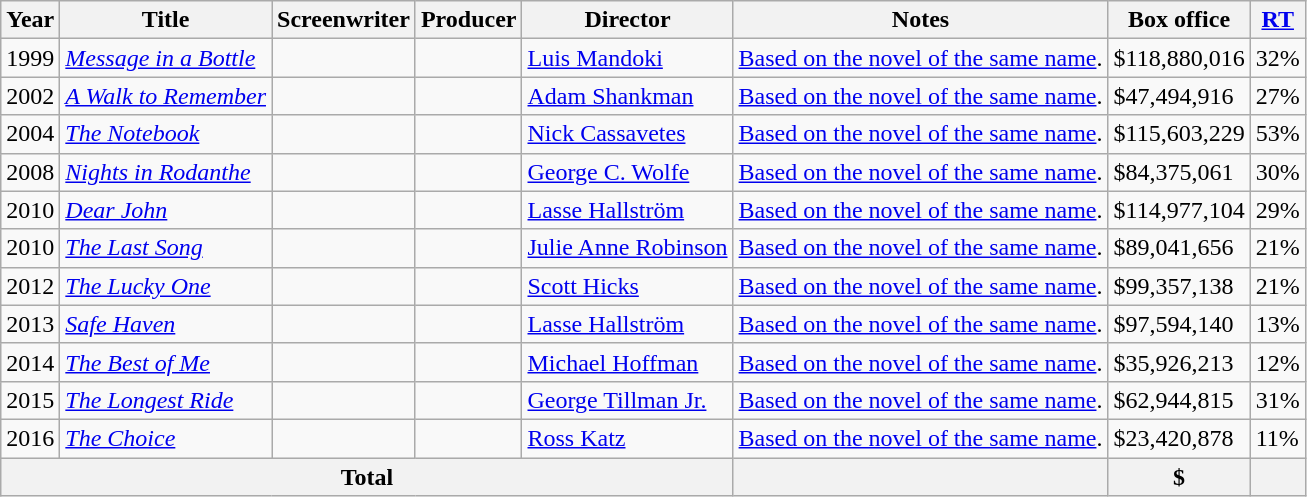<table class="wikitable sortable">
<tr>
<th>Year</th>
<th>Title</th>
<th>Screenwriter</th>
<th>Producer</th>
<th>Director</th>
<th>Notes</th>
<th>Box office</th>
<th><a href='#'>RT</a></th>
</tr>
<tr>
<td>1999</td>
<td><em><a href='#'>Message in a Bottle</a></em></td>
<td></td>
<td></td>
<td><a href='#'>Luis Mandoki</a></td>
<td><a href='#'>Based on the novel of the same name</a>.</td>
<td>$118,880,016</td>
<td>32%</td>
</tr>
<tr>
<td>2002</td>
<td><em><a href='#'>A Walk to Remember</a></em></td>
<td></td>
<td></td>
<td><a href='#'>Adam Shankman</a></td>
<td><a href='#'>Based on the novel of the same name</a>.</td>
<td>$47,494,916</td>
<td>27%</td>
</tr>
<tr>
<td>2004</td>
<td><em><a href='#'>The Notebook</a></em></td>
<td></td>
<td></td>
<td><a href='#'>Nick Cassavetes</a></td>
<td><a href='#'>Based on the novel of the same name</a>.</td>
<td>$115,603,229</td>
<td>53%</td>
</tr>
<tr>
<td>2008</td>
<td><em><a href='#'>Nights in Rodanthe</a></em></td>
<td></td>
<td></td>
<td><a href='#'>George C. Wolfe</a></td>
<td><a href='#'>Based on the novel of the same name</a>.</td>
<td>$84,375,061</td>
<td>30%</td>
</tr>
<tr>
<td>2010</td>
<td><em><a href='#'>Dear John</a></em></td>
<td></td>
<td></td>
<td><a href='#'>Lasse Hallström</a></td>
<td><a href='#'>Based on the novel of the same name</a>.</td>
<td>$114,977,104</td>
<td>29%</td>
</tr>
<tr>
<td>2010</td>
<td><em><a href='#'>The Last Song</a></em></td>
<td></td>
<td></td>
<td><a href='#'>Julie Anne Robinson</a></td>
<td><a href='#'>Based on the novel of the same name</a>.</td>
<td>$89,041,656</td>
<td>21%</td>
</tr>
<tr>
<td>2012</td>
<td><em><a href='#'>The Lucky One</a></em></td>
<td></td>
<td></td>
<td><a href='#'>Scott Hicks</a></td>
<td><a href='#'>Based on the novel of the same name</a>.</td>
<td>$99,357,138</td>
<td>21%</td>
</tr>
<tr>
<td>2013</td>
<td><em><a href='#'>Safe Haven</a></em></td>
<td></td>
<td></td>
<td><a href='#'>Lasse Hallström</a></td>
<td><a href='#'>Based on the novel of the same name</a>.</td>
<td>$97,594,140</td>
<td>13%</td>
</tr>
<tr>
<td>2014</td>
<td><em><a href='#'>The Best of Me</a></em></td>
<td></td>
<td></td>
<td><a href='#'>Michael Hoffman</a></td>
<td><a href='#'>Based on the novel of the same name</a>.</td>
<td>$35,926,213</td>
<td>12%</td>
</tr>
<tr>
<td>2015</td>
<td><em><a href='#'>The Longest Ride</a></em></td>
<td></td>
<td></td>
<td><a href='#'>George Tillman Jr.</a></td>
<td><a href='#'>Based on the novel of the same name</a>.</td>
<td>$62,944,815</td>
<td>31%</td>
</tr>
<tr>
<td>2016</td>
<td><em><a href='#'>The Choice</a></em></td>
<td></td>
<td></td>
<td><a href='#'>Ross Katz</a></td>
<td><a href='#'>Based on the novel of the same name</a>.</td>
<td>$23,420,878</td>
<td>11%</td>
</tr>
<tr>
<th colspan="5">Total</th>
<th></th>
<th>$</th>
<th></th>
</tr>
</table>
